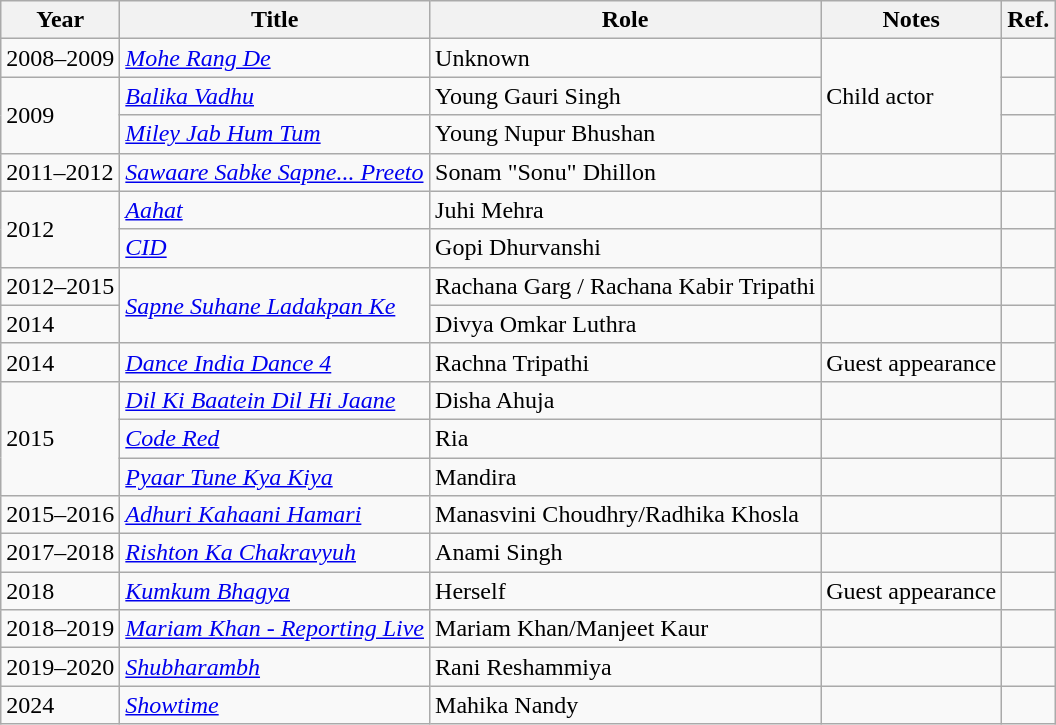<table class="wikitable sortable">
<tr>
<th>Year</th>
<th>Title</th>
<th>Role</th>
<th>Notes</th>
<th>Ref.</th>
</tr>
<tr>
<td>2008–2009</td>
<td><em><a href='#'>Mohe Rang De</a></em></td>
<td>Unknown</td>
<td rowspan="3">Child actor</td>
<td></td>
</tr>
<tr>
<td rowspan="2">2009</td>
<td><em><a href='#'>Balika Vadhu</a></em></td>
<td>Young Gauri Singh</td>
<td></td>
</tr>
<tr>
<td><em><a href='#'>Miley Jab Hum Tum</a></em></td>
<td>Young Nupur Bhushan</td>
<td></td>
</tr>
<tr>
<td>2011–2012</td>
<td><em><a href='#'>Sawaare Sabke Sapne... Preeto</a></em></td>
<td>Sonam "Sonu" Dhillon</td>
<td></td>
<td></td>
</tr>
<tr>
<td rowspan="2">2012</td>
<td><em><a href='#'>Aahat</a></em></td>
<td>Juhi Mehra</td>
<td></td>
<td></td>
</tr>
<tr>
<td><em><a href='#'>CID</a></em></td>
<td>Gopi Dhurvanshi</td>
<td></td>
<td></td>
</tr>
<tr>
<td>2012–2015</td>
<td rowspan = "2"><em><a href='#'>Sapne Suhane Ladakpan Ke</a></em></td>
<td>Rachana Garg / Rachana Kabir Tripathi</td>
<td></td>
<td></td>
</tr>
<tr>
<td>2014</td>
<td>Divya Omkar Luthra</td>
<td></td>
<td></td>
</tr>
<tr>
<td>2014</td>
<td><em><a href='#'>Dance India Dance 4</a></em></td>
<td>Rachna Tripathi</td>
<td>Guest appearance</td>
<td></td>
</tr>
<tr>
<td rowspan="3">2015</td>
<td><em><a href='#'>Dil Ki Baatein Dil Hi Jaane</a></em></td>
<td>Disha Ahuja</td>
<td></td>
<td></td>
</tr>
<tr>
<td><em><a href='#'>Code Red</a></em></td>
<td>Ria</td>
<td></td>
<td></td>
</tr>
<tr>
<td><em><a href='#'>Pyaar Tune Kya Kiya</a></em></td>
<td>Mandira</td>
<td></td>
<td></td>
</tr>
<tr>
<td>2015–2016</td>
<td><em><a href='#'>Adhuri Kahaani Hamari</a></em></td>
<td>Manasvini Choudhry/Radhika Khosla</td>
<td></td>
<td></td>
</tr>
<tr>
<td>2017–2018</td>
<td><em><a href='#'>Rishton Ka Chakravyuh</a></em></td>
<td>Anami Singh</td>
<td></td>
<td></td>
</tr>
<tr>
<td>2018</td>
<td><em><a href='#'>Kumkum Bhagya</a></em></td>
<td>Herself</td>
<td>Guest appearance</td>
<td></td>
</tr>
<tr>
<td>2018–2019</td>
<td><em><a href='#'>Mariam Khan - Reporting Live</a></em></td>
<td>Mariam Khan/Manjeet Kaur</td>
<td></td>
<td></td>
</tr>
<tr>
<td>2019–2020</td>
<td><em><a href='#'>Shubharambh</a></em></td>
<td>Rani Reshammiya</td>
<td></td>
<td></td>
</tr>
<tr>
<td>2024</td>
<td><em><a href='#'>Showtime</a></em></td>
<td>Mahika Nandy</td>
<td></td>
<td></td>
</tr>
</table>
